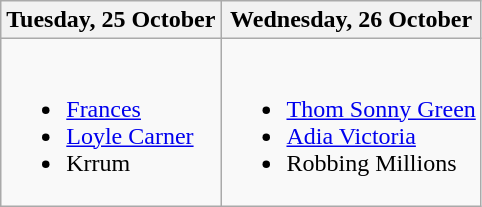<table class="wikitable">
<tr>
<th>Tuesday, 25 October</th>
<th>Wednesday, 26 October</th>
</tr>
<tr valign="top">
<td><br><ul><li><a href='#'>Frances</a></li><li><a href='#'>Loyle Carner</a></li><li>Krrum</li></ul></td>
<td><br><ul><li><a href='#'>Thom Sonny Green</a></li><li><a href='#'>Adia Victoria</a></li><li>Robbing Millions</li></ul></td>
</tr>
</table>
